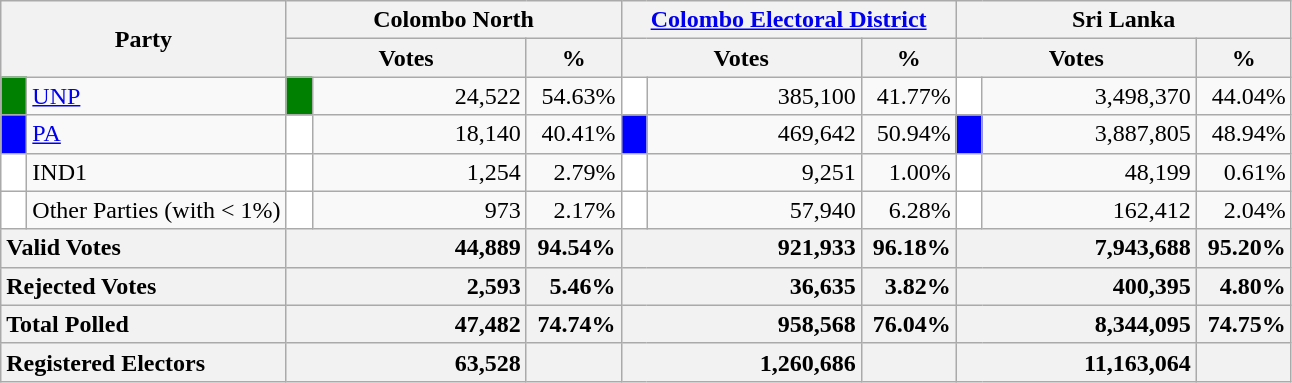<table class="wikitable">
<tr>
<th colspan="2" width="144px"rowspan="2">Party</th>
<th colspan="3" width="216px">Colombo North</th>
<th colspan="3" width="216px"><a href='#'>Colombo Electoral District</a></th>
<th colspan="3" width="216px">Sri Lanka</th>
</tr>
<tr>
<th colspan="2" width="144px">Votes</th>
<th>%</th>
<th colspan="2" width="144px">Votes</th>
<th>%</th>
<th colspan="2" width="144px">Votes</th>
<th>%</th>
</tr>
<tr>
<td style="background-color:green;" width="10px"></td>
<td style="text-align:left;"><a href='#'>UNP</a></td>
<td style="background-color:green;" width="10px"></td>
<td style="text-align:right;">24,522</td>
<td style="text-align:right;">54.63%</td>
<td style="background-color:white;" width="10px"></td>
<td style="text-align:right;">385,100</td>
<td style="text-align:right;">41.77%</td>
<td style="background-color:white;" width="10px"></td>
<td style="text-align:right;">3,498,370</td>
<td style="text-align:right;">44.04%</td>
</tr>
<tr>
<td style="background-color:blue;" width="10px"></td>
<td style="text-align:left;"><a href='#'>PA</a></td>
<td style="background-color:white;" width="10px"></td>
<td style="text-align:right;">18,140</td>
<td style="text-align:right;">40.41%</td>
<td style="background-color:blue;" width="10px"></td>
<td style="text-align:right;">469,642</td>
<td style="text-align:right;">50.94%</td>
<td style="background-color:blue;" width="10px"></td>
<td style="text-align:right;">3,887,805</td>
<td style="text-align:right;">48.94%</td>
</tr>
<tr>
<td style="background-color:white;" width="10px"></td>
<td style="text-align:left;">IND1</td>
<td style="background-color:white;" width="10px"></td>
<td style="text-align:right;">1,254</td>
<td style="text-align:right;">2.79%</td>
<td style="background-color:white;" width="10px"></td>
<td style="text-align:right;">9,251</td>
<td style="text-align:right;">1.00%</td>
<td style="background-color:white;" width="10px"></td>
<td style="text-align:right;">48,199</td>
<td style="text-align:right;">0.61%</td>
</tr>
<tr>
<td style="background-color:white;" width="10px"></td>
<td style="text-align:left;">Other Parties (with < 1%)</td>
<td style="background-color:white;" width="10px"></td>
<td style="text-align:right;">973</td>
<td style="text-align:right;">2.17%</td>
<td style="background-color:white;" width="10px"></td>
<td style="text-align:right;">57,940</td>
<td style="text-align:right;">6.28%</td>
<td style="background-color:white;" width="10px"></td>
<td style="text-align:right;">162,412</td>
<td style="text-align:right;">2.04%</td>
</tr>
<tr>
<th colspan="2" width="144px"style="text-align:left;">Valid Votes</th>
<th style="text-align:right;"colspan="2" width="144px">44,889</th>
<th style="text-align:right;">94.54%</th>
<th style="text-align:right;"colspan="2" width="144px">921,933</th>
<th style="text-align:right;">96.18%</th>
<th style="text-align:right;"colspan="2" width="144px">7,943,688</th>
<th style="text-align:right;">95.20%</th>
</tr>
<tr>
<th colspan="2" width="144px"style="text-align:left;">Rejected Votes</th>
<th style="text-align:right;"colspan="2" width="144px">2,593</th>
<th style="text-align:right;">5.46%</th>
<th style="text-align:right;"colspan="2" width="144px">36,635</th>
<th style="text-align:right;">3.82%</th>
<th style="text-align:right;"colspan="2" width="144px">400,395</th>
<th style="text-align:right;">4.80%</th>
</tr>
<tr>
<th colspan="2" width="144px"style="text-align:left;">Total Polled</th>
<th style="text-align:right;"colspan="2" width="144px">47,482</th>
<th style="text-align:right;">74.74%</th>
<th style="text-align:right;"colspan="2" width="144px">958,568</th>
<th style="text-align:right;">76.04%</th>
<th style="text-align:right;"colspan="2" width="144px">8,344,095</th>
<th style="text-align:right;">74.75%</th>
</tr>
<tr>
<th colspan="2" width="144px"style="text-align:left;">Registered Electors</th>
<th style="text-align:right;"colspan="2" width="144px">63,528</th>
<th></th>
<th style="text-align:right;"colspan="2" width="144px">1,260,686</th>
<th></th>
<th style="text-align:right;"colspan="2" width="144px">11,163,064</th>
<th></th>
</tr>
</table>
